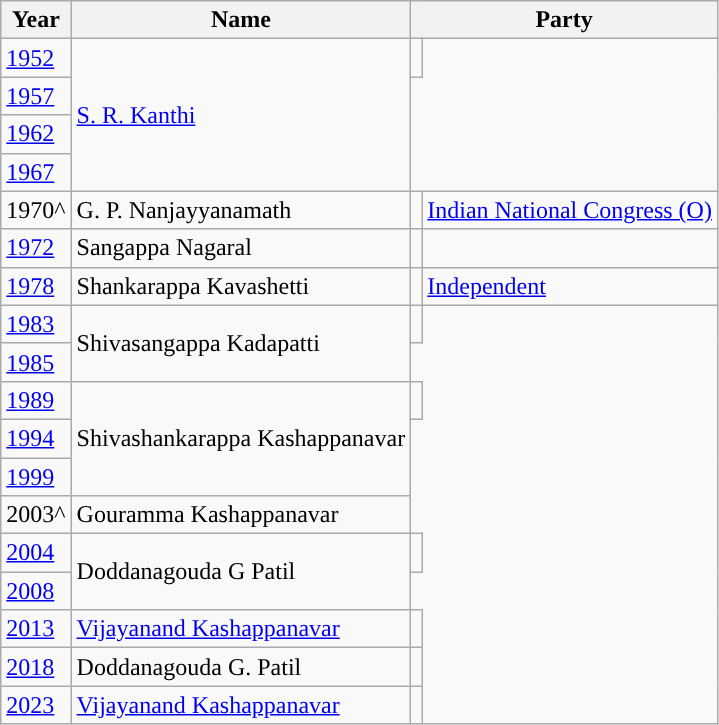<table class="wikitable">
<tr>
<th>Year</th>
<th>Name</th>
<th colspan="2">Party</th>
</tr>
<tr>
<td><a href='#'>1952</a></td>
<td rowspan="4"><a href='#'>S. R. Kanthi</a></td>
<td></td>
</tr>
<tr>
<td><a href='#'>1957</a></td>
</tr>
<tr>
<td><a href='#'>1962</a></td>
</tr>
<tr>
<td><a href='#'>1967</a></td>
</tr>
<tr>
<td>1970^</td>
<td>G. P. Nanjayyanamath</td>
<td style="background-color: "></td>
<td><a href='#'>Indian National Congress (O)</a></td>
</tr>
<tr>
<td><a href='#'>1972</a></td>
<td>Sangappa Nagaral</td>
<td></td>
</tr>
<tr>
<td><a href='#'>1978</a></td>
<td>Shankarappa Kavashetti</td>
<td style="background-color: "></td>
<td><a href='#'>Independent</a></td>
</tr>
<tr>
<td><a href='#'>1983</a></td>
<td rowspan="2">Shivasangappa Kadapatti</td>
<td></td>
</tr>
<tr>
<td><a href='#'>1985</a></td>
</tr>
<tr>
<td><a href='#'>1989</a></td>
<td rowspan="3">Shivashankarappa Kashappanavar</td>
<td></td>
</tr>
<tr>
<td><a href='#'>1994</a></td>
</tr>
<tr>
<td><a href='#'>1999</a></td>
</tr>
<tr>
<td>2003^</td>
<td>Gouramma Kashappanavar</td>
</tr>
<tr>
<td><a href='#'>2004</a></td>
<td rowspan="2">Doddanagouda G Patil</td>
<td></td>
</tr>
<tr>
<td><a href='#'>2008</a></td>
</tr>
<tr>
<td><a href='#'>2013</a></td>
<td><a href='#'>Vijayanand Kashappanavar</a></td>
<td></td>
</tr>
<tr>
<td><a href='#'>2018</a></td>
<td>Doddanagouda G. Patil</td>
<td></td>
</tr>
<tr>
<td><a href='#'>2023</a></td>
<td><a href='#'>Vijayanand Kashappanavar</a></td>
<td></td>
</tr>
</table>
